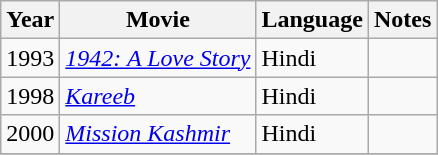<table class="wikitable">
<tr>
<th>Year</th>
<th>Movie</th>
<th>Language</th>
<th>Notes</th>
</tr>
<tr>
<td>1993</td>
<td><em><a href='#'>1942: A Love Story</a></em></td>
<td>Hindi</td>
<td></td>
</tr>
<tr>
<td>1998</td>
<td><em><a href='#'>Kareeb</a></em></td>
<td>Hindi</td>
<td></td>
</tr>
<tr>
<td>2000</td>
<td><em><a href='#'>Mission Kashmir</a></em></td>
<td>Hindi</td>
<td></td>
</tr>
<tr>
</tr>
</table>
